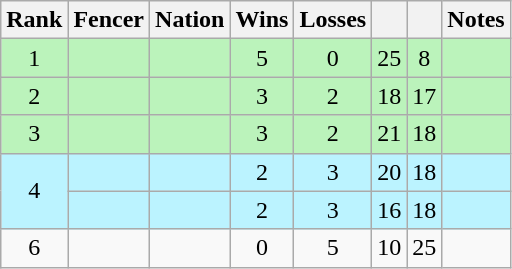<table class="wikitable sortable" style="text-align:center">
<tr>
<th>Rank</th>
<th>Fencer</th>
<th>Nation</th>
<th>Wins</th>
<th>Losses</th>
<th></th>
<th></th>
<th>Notes</th>
</tr>
<tr style="background:#bbf3bb;">
<td>1</td>
<td align=left></td>
<td align=left></td>
<td>5</td>
<td>0</td>
<td>25</td>
<td>8</td>
<td></td>
</tr>
<tr style="background:#bbf3bb;">
<td>2</td>
<td align=left></td>
<td align=left></td>
<td>3</td>
<td>2</td>
<td>18</td>
<td>17</td>
<td></td>
</tr>
<tr style="background:#bbf3bb;">
<td>3</td>
<td align=left></td>
<td align=left></td>
<td>3</td>
<td>2</td>
<td>21</td>
<td>18</td>
<td></td>
</tr>
<tr style="background:#bbf3ff;">
<td rowspan=2>4</td>
<td align=left></td>
<td align=left></td>
<td>2</td>
<td>3</td>
<td>20</td>
<td>18</td>
<td></td>
</tr>
<tr style="background:#bbf3ff;">
<td align=left></td>
<td align=left></td>
<td>2</td>
<td>3</td>
<td>16</td>
<td>18</td>
<td></td>
</tr>
<tr>
<td>6</td>
<td align=left></td>
<td align=left></td>
<td>0</td>
<td>5</td>
<td>10</td>
<td>25</td>
<td></td>
</tr>
</table>
